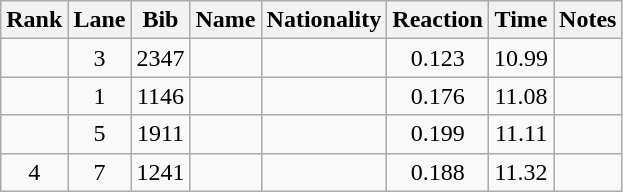<table class="wikitable sortable" style="text-align:center">
<tr>
<th>Rank</th>
<th>Lane</th>
<th>Bib</th>
<th>Name</th>
<th>Nationality</th>
<th>Reaction</th>
<th>Time</th>
<th>Notes</th>
</tr>
<tr>
<td></td>
<td>3</td>
<td>2347</td>
<td align=left></td>
<td align=left></td>
<td>0.123</td>
<td>10.99</td>
<td></td>
</tr>
<tr>
<td></td>
<td>1</td>
<td>1146</td>
<td align=left></td>
<td align=left></td>
<td>0.176</td>
<td>11.08</td>
<td></td>
</tr>
<tr>
<td></td>
<td>5</td>
<td>1911</td>
<td align=left></td>
<td align=left></td>
<td>0.199</td>
<td>11.11</td>
<td></td>
</tr>
<tr>
<td>4</td>
<td>7</td>
<td>1241</td>
<td align=left></td>
<td align=left></td>
<td>0.188</td>
<td>11.32</td>
<td></td>
</tr>
</table>
